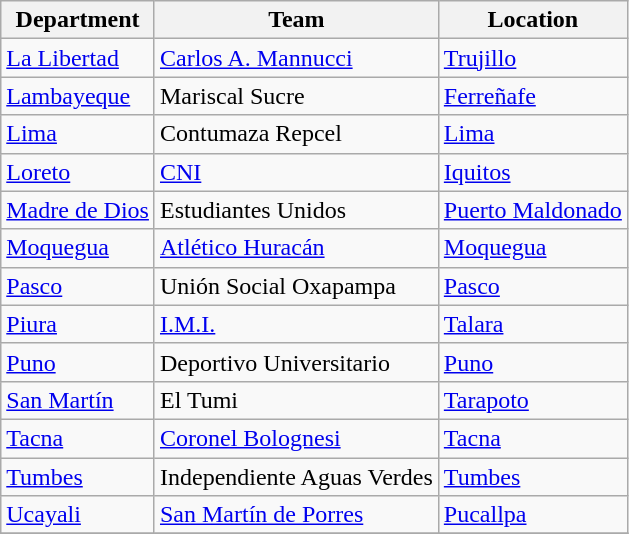<table class="wikitable">
<tr>
<th>Department</th>
<th>Team</th>
<th>Location</th>
</tr>
<tr>
<td><a href='#'>La Libertad</a></td>
<td><a href='#'>Carlos A. Mannucci</a></td>
<td><a href='#'>Trujillo</a></td>
</tr>
<tr>
<td><a href='#'>Lambayeque</a></td>
<td>Mariscal Sucre</td>
<td><a href='#'>Ferreñafe</a></td>
</tr>
<tr>
<td><a href='#'>Lima</a></td>
<td>Contumaza Repcel</td>
<td><a href='#'>Lima</a></td>
</tr>
<tr>
<td><a href='#'>Loreto</a></td>
<td><a href='#'>CNI</a></td>
<td><a href='#'>Iquitos</a></td>
</tr>
<tr>
<td><a href='#'>Madre de Dios</a></td>
<td>Estudiantes Unidos</td>
<td><a href='#'>Puerto Maldonado</a></td>
</tr>
<tr>
<td><a href='#'>Moquegua</a></td>
<td><a href='#'>Atlético Huracán</a></td>
<td><a href='#'>Moquegua</a></td>
</tr>
<tr>
<td><a href='#'>Pasco</a></td>
<td>Unión Social Oxapampa</td>
<td><a href='#'>Pasco</a></td>
</tr>
<tr>
<td><a href='#'>Piura</a></td>
<td><a href='#'>I.M.I.</a></td>
<td><a href='#'>Talara</a></td>
</tr>
<tr>
<td><a href='#'>Puno</a></td>
<td>Deportivo Universitario</td>
<td><a href='#'>Puno</a></td>
</tr>
<tr>
<td><a href='#'>San Martín</a></td>
<td>El Tumi</td>
<td><a href='#'>Tarapoto</a></td>
</tr>
<tr>
<td><a href='#'>Tacna</a></td>
<td><a href='#'>Coronel Bolognesi</a></td>
<td><a href='#'>Tacna</a></td>
</tr>
<tr>
<td><a href='#'>Tumbes</a></td>
<td>Independiente Aguas Verdes</td>
<td><a href='#'>Tumbes</a></td>
</tr>
<tr>
<td><a href='#'>Ucayali</a></td>
<td><a href='#'>San Martín de Porres</a></td>
<td><a href='#'>Pucallpa</a></td>
</tr>
<tr>
</tr>
</table>
